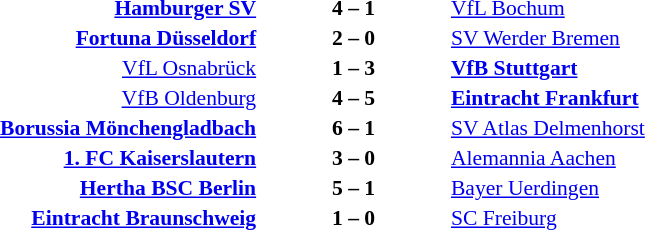<table width=100% cellspacing=1>
<tr>
<th width=25%></th>
<th width=10%></th>
<th width=25%></th>
<th></th>
</tr>
<tr style=font-size:90%>
<td align=right><strong><a href='#'>Hamburger SV</a></strong></td>
<td align=center><strong>4 – 1</strong></td>
<td><a href='#'>VfL Bochum</a></td>
</tr>
<tr style=font-size:90%>
<td align=right><strong><a href='#'>Fortuna Düsseldorf</a></strong></td>
<td align=center><strong>2 – 0</strong></td>
<td><a href='#'>SV Werder Bremen</a></td>
</tr>
<tr style=font-size:90%>
<td align=right><a href='#'>VfL Osnabrück</a></td>
<td align=center><strong>1 – 3</strong></td>
<td><strong><a href='#'>VfB Stuttgart</a></strong></td>
</tr>
<tr style=font-size:90%>
<td align=right><a href='#'>VfB Oldenburg</a></td>
<td align=center><strong>4 – 5</strong></td>
<td><strong><a href='#'>Eintracht Frankfurt</a></strong></td>
</tr>
<tr style=font-size:90%>
<td align=right><strong><a href='#'>Borussia Mönchengladbach</a></strong></td>
<td align=center><strong>6 – 1</strong></td>
<td><a href='#'>SV Atlas Delmenhorst</a></td>
</tr>
<tr style=font-size:90%>
<td align=right><strong><a href='#'>1. FC Kaiserslautern</a></strong></td>
<td align=center><strong>3 – 0</strong></td>
<td><a href='#'>Alemannia Aachen</a></td>
</tr>
<tr style=font-size:90%>
<td align=right><strong><a href='#'>Hertha BSC Berlin</a></strong></td>
<td align=center><strong>5 – 1</strong></td>
<td><a href='#'>Bayer Uerdingen</a></td>
</tr>
<tr style=font-size:90%>
<td align=right><strong><a href='#'>Eintracht Braunschweig</a></strong></td>
<td align=center><strong>1 – 0</strong></td>
<td><a href='#'>SC Freiburg</a></td>
</tr>
</table>
